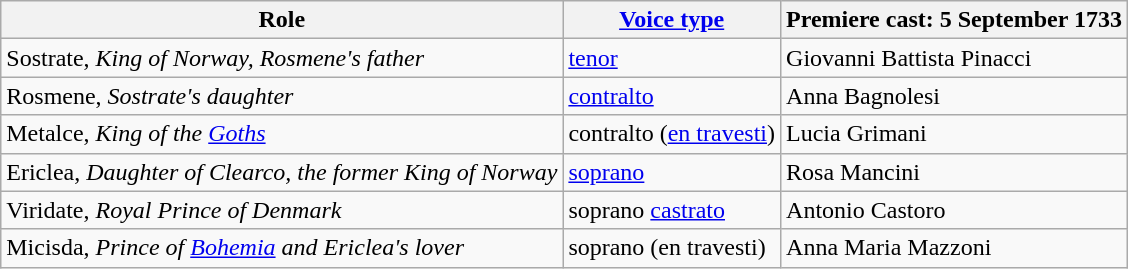<table class="wikitable">
<tr>
<th>Role</th>
<th><a href='#'>Voice type</a></th>
<th>Premiere cast: 5 September 1733</th>
</tr>
<tr>
<td>Sostrate, <em>King of Norway, Rosmene's father</em></td>
<td><a href='#'>tenor</a></td>
<td>Giovanni Battista Pinacci</td>
</tr>
<tr>
<td>Rosmene, <em>Sostrate's daughter</em></td>
<td><a href='#'>contralto</a></td>
<td>Anna Bagnolesi</td>
</tr>
<tr>
<td>Metalce, <em>King of the <a href='#'>Goths</a></em></td>
<td>contralto (<a href='#'>en travesti</a>)</td>
<td>Lucia Grimani</td>
</tr>
<tr>
<td>Ericlea, <em>Daughter of Clearco, the former King of Norway</em></td>
<td><a href='#'>soprano</a></td>
<td>Rosa Mancini</td>
</tr>
<tr>
<td>Viridate, <em>Royal Prince of Denmark</em></td>
<td>soprano <a href='#'>castrato</a></td>
<td>Antonio Castoro</td>
</tr>
<tr>
<td>Micisda, <em>Prince of <a href='#'>Bohemia</a> and Ericlea's lover</em></td>
<td>soprano (en travesti)</td>
<td>Anna Maria Mazzoni</td>
</tr>
</table>
